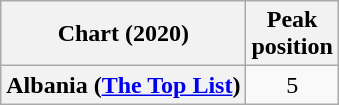<table class="wikitable sortable plainrowheaders" style="text-align:center">
<tr>
<th scope="col">Chart (2020)</th>
<th scope="col">Peak<br>position</th>
</tr>
<tr>
<th scope="row">Albania (<a href='#'>The Top List</a>)</th>
<td>5</td>
</tr>
</table>
